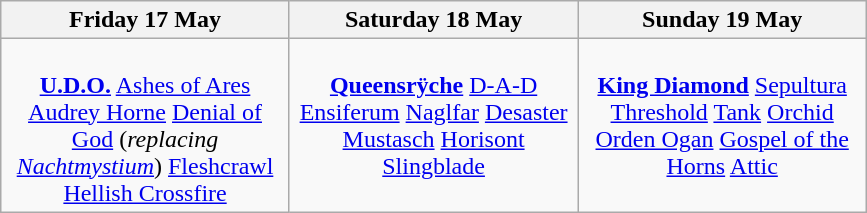<table class="wikitable">
<tr>
<th>Friday 17 May</th>
<th>Saturday 18 May</th>
<th>Sunday 19 May</th>
</tr>
<tr>
<td valign="top" align="center" width=185><br><strong><a href='#'>U.D.O.</a></strong>
<a href='#'>Ashes of Ares</a>
<a href='#'>Audrey Horne</a>
<a href='#'>Denial of God</a> (<em>replacing <a href='#'>Nachtmystium</a></em>)
<a href='#'>Fleshcrawl</a>
<a href='#'>Hellish Crossfire</a></td>
<td valign="top" align="center" width=185><br><strong><a href='#'>Queensrÿche</a></strong>
<a href='#'>D-A-D</a>
<a href='#'>Ensiferum</a>
<a href='#'>Naglfar</a>
<a href='#'>Desaster</a>
<a href='#'>Mustasch</a>
<a href='#'>Horisont</a>
<a href='#'>Slingblade</a></td>
<td valign="top" align="center" width=185><br><strong><a href='#'>King Diamond</a></strong>
<a href='#'>Sepultura</a>
<a href='#'>Threshold</a>
<a href='#'>Tank</a>
<a href='#'>Orchid</a>
<a href='#'>Orden Ogan</a>
<a href='#'>Gospel of the Horns</a>
<a href='#'>Attic</a></td>
</tr>
</table>
